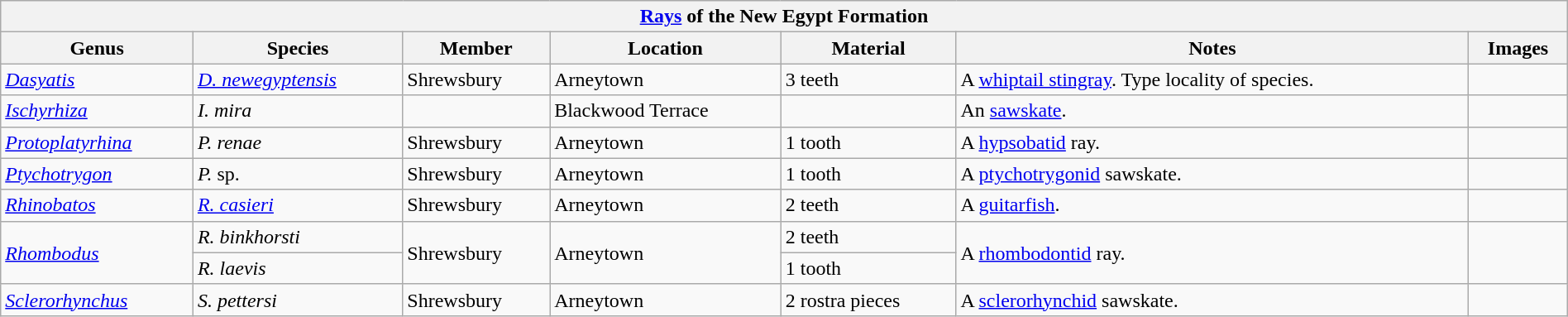<table class="wikitable" width="100%" align="center">
<tr>
<th colspan="8" align="center"><strong><a href='#'>Rays</a> of the New Egypt Formation</strong></th>
</tr>
<tr>
<th>Genus</th>
<th>Species</th>
<th>Member</th>
<th>Location</th>
<th>Material</th>
<th>Notes</th>
<th>Images</th>
</tr>
<tr>
<td><em><a href='#'>Dasyatis</a></em></td>
<td><em><a href='#'>D. newegyptensis</a></em></td>
<td>Shrewsbury</td>
<td>Arneytown</td>
<td>3 teeth</td>
<td>A <a href='#'>whiptail stingray</a>. Type locality of species.</td>
<td></td>
</tr>
<tr>
<td><em><a href='#'>Ischyrhiza</a></em></td>
<td><em>I. mira</em></td>
<td></td>
<td>Blackwood Terrace</td>
<td></td>
<td>An <a href='#'>sawskate</a>.</td>
<td></td>
</tr>
<tr>
<td><em><a href='#'>Protoplatyrhina</a></em></td>
<td><em>P. renae</em></td>
<td>Shrewsbury</td>
<td>Arneytown</td>
<td>1 tooth</td>
<td>A <a href='#'>hypsobatid</a> ray.</td>
<td></td>
</tr>
<tr>
<td><em><a href='#'>Ptychotrygon</a></em></td>
<td><em>P.</em> sp.</td>
<td>Shrewsbury</td>
<td>Arneytown</td>
<td>1 tooth</td>
<td>A <a href='#'>ptychotrygonid</a> sawskate.</td>
<td></td>
</tr>
<tr>
<td><em><a href='#'>Rhinobatos</a></em></td>
<td><em><a href='#'>R. casieri</a></em></td>
<td>Shrewsbury</td>
<td>Arneytown</td>
<td>2 teeth</td>
<td>A <a href='#'>guitarfish</a>.</td>
<td></td>
</tr>
<tr>
<td rowspan="2"><em><a href='#'>Rhombodus</a></em></td>
<td><em>R. binkhorsti</em></td>
<td rowspan="2">Shrewsbury</td>
<td rowspan="2">Arneytown</td>
<td>2 teeth</td>
<td rowspan="2">A <a href='#'>rhombodontid</a> ray.</td>
<td rowspan="2"></td>
</tr>
<tr>
<td><em>R. laevis</em></td>
<td>1 tooth</td>
</tr>
<tr>
<td><em><a href='#'>Sclerorhynchus</a></em></td>
<td><em>S. pettersi</em></td>
<td>Shrewsbury</td>
<td>Arneytown</td>
<td>2 rostra pieces</td>
<td>A <a href='#'>sclerorhynchid</a> sawskate.</td>
<td></td>
</tr>
</table>
